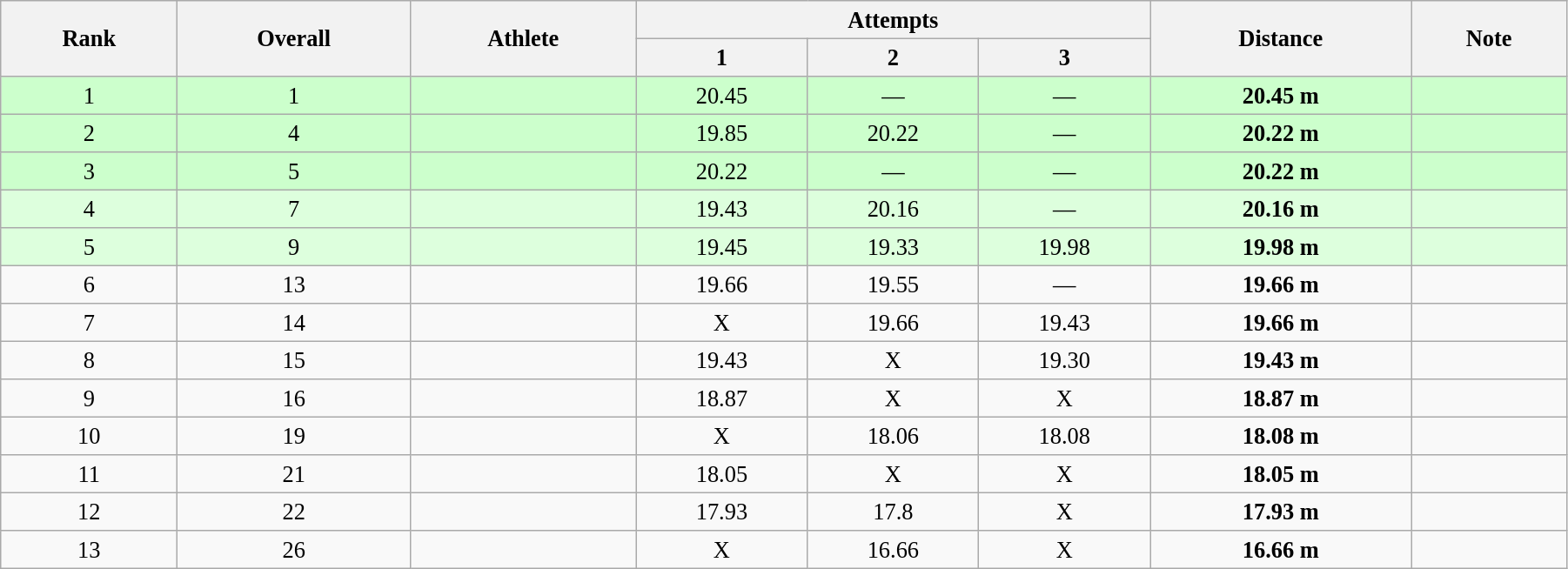<table class="wikitable" style=" text-align:center; font-size:110%;" width="95%">
<tr>
<th rowspan="2">Rank</th>
<th rowspan="2">Overall</th>
<th rowspan="2">Athlete</th>
<th colspan="3">Attempts</th>
<th rowspan="2">Distance</th>
<th rowspan="2">Note</th>
</tr>
<tr>
<th>1</th>
<th>2</th>
<th>3</th>
</tr>
<tr style="background:#ccffcc;">
<td>1</td>
<td>1</td>
<td align=left></td>
<td>20.45</td>
<td>—</td>
<td>—</td>
<td><strong>20.45 m </strong></td>
<td></td>
</tr>
<tr style="background:#ccffcc;">
<td>2</td>
<td>4</td>
<td align=left></td>
<td>19.85</td>
<td>20.22</td>
<td>—</td>
<td><strong>20.22 m </strong></td>
<td></td>
</tr>
<tr style="background:#ccffcc;">
<td>3</td>
<td>5</td>
<td align=left></td>
<td>20.22</td>
<td>—</td>
<td>—</td>
<td><strong>20.22 m </strong></td>
<td></td>
</tr>
<tr style="background:#ddffdd;">
<td>4</td>
<td>7</td>
<td align=left></td>
<td>19.43</td>
<td>20.16</td>
<td>—</td>
<td><strong>20.16 m </strong></td>
<td></td>
</tr>
<tr style="background:#ddffdd;">
<td>5</td>
<td>9</td>
<td align=left></td>
<td>19.45</td>
<td>19.33</td>
<td>19.98</td>
<td><strong>19.98 m </strong></td>
<td></td>
</tr>
<tr>
<td>6</td>
<td>13</td>
<td align=left></td>
<td>19.66</td>
<td>19.55</td>
<td>—</td>
<td><strong>19.66 m </strong></td>
<td></td>
</tr>
<tr>
<td>7</td>
<td>14</td>
<td align=left></td>
<td>X</td>
<td>19.66</td>
<td>19.43</td>
<td><strong>19.66 m </strong></td>
<td></td>
</tr>
<tr>
<td>8</td>
<td>15</td>
<td align=left></td>
<td>19.43</td>
<td>X</td>
<td>19.30</td>
<td><strong>19.43 m </strong></td>
<td></td>
</tr>
<tr>
<td>9</td>
<td>16</td>
<td align=left></td>
<td>18.87</td>
<td>X</td>
<td>X</td>
<td><strong>18.87 m </strong></td>
<td></td>
</tr>
<tr>
<td>10</td>
<td>19</td>
<td align=left></td>
<td>X</td>
<td>18.06</td>
<td>18.08</td>
<td><strong>18.08 m </strong></td>
<td></td>
</tr>
<tr>
<td>11</td>
<td>21</td>
<td align=left></td>
<td>18.05</td>
<td>X</td>
<td>X</td>
<td><strong>18.05 m </strong></td>
<td></td>
</tr>
<tr>
<td>12</td>
<td>22</td>
<td align=left></td>
<td>17.93</td>
<td>17.8</td>
<td>X</td>
<td><strong>17.93 m </strong></td>
<td></td>
</tr>
<tr>
<td>13</td>
<td>26</td>
<td align=left></td>
<td>X</td>
<td>16.66</td>
<td>X</td>
<td><strong>16.66 m </strong></td>
<td></td>
</tr>
</table>
